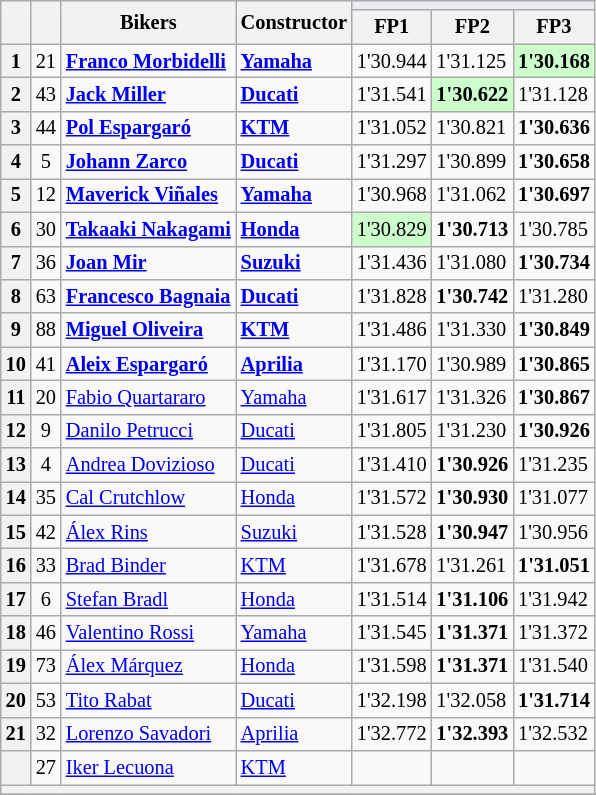<table class="wikitable sortable" style="font-size: 85%;">
<tr>
<th rowspan="2"></th>
<th rowspan="2"></th>
<th rowspan="2">Bikers</th>
<th rowspan="2">Constructor</th>
<th colspan="3" style="background:#eaecf0; text-align:center;"></th>
</tr>
<tr>
<th scope="col" data-sort-type=text>FP1</th>
<th scope="col" data-sort-type=text>FP2</th>
<th scope="col" data-sort-type=text>FP3</th>
</tr>
<tr>
<th scope="row">1</th>
<td align="center">21</td>
<td data-sort-value="mor"> <strong><a href='#'>Franco Morbidelli</a></strong></td>
<td><strong><a href='#'>Yamaha</a></strong></td>
<td>1'30.944</td>
<td>1'31.125</td>
<td style="background:#ccffcc;"><strong>1'30.168</strong></td>
</tr>
<tr>
<th scope="row">2</th>
<td align="center">43</td>
<td data-sort-value="mil"> <strong><a href='#'>Jack Miller</a></strong></td>
<td><strong><a href='#'>Ducati</a></strong></td>
<td>1'31.541</td>
<td style="background:#ccffcc;"><strong>1'30.622</strong></td>
<td>1'31.128</td>
</tr>
<tr>
<th scope="row">3</th>
<td align="center">44</td>
<td data-sort-value="esp"> <strong><a href='#'>Pol Espargaró</a></strong></td>
<td><strong><a href='#'>KTM</a></strong></td>
<td>1'31.052</td>
<td>1'30.821</td>
<td><strong>1'30.636</strong></td>
</tr>
<tr>
<th scope="row">4</th>
<td align="center">5</td>
<td data-sort-value="zar"> <strong><a href='#'>Johann Zarco</a></strong></td>
<td><strong><a href='#'>Ducati</a></strong></td>
<td>1'31.297</td>
<td>1'30.899</td>
<td><strong>1'30.658</strong></td>
</tr>
<tr>
<th scope="row">5</th>
<td align="center">12</td>
<td data-sort-value="viñ"> <strong><a href='#'>Maverick Viñales</a></strong></td>
<td><strong><a href='#'>Yamaha</a></strong></td>
<td>1'30.968</td>
<td>1'31.062</td>
<td><strong>1'30.697</strong></td>
</tr>
<tr>
<th scope="row">6</th>
<td align="center">30</td>
<td data-sort-value="nak"> <strong><a href='#'>Takaaki Nakagami</a></strong></td>
<td><strong><a href='#'>Honda</a></strong></td>
<td style="background:#ccffcc;">1'30.829</td>
<td><strong>1'30.713</strong></td>
<td>1'30.785</td>
</tr>
<tr>
<th scope="row">7</th>
<td align="center">36</td>
<td data-sort-value="mir"> <strong><a href='#'>Joan Mir</a></strong></td>
<td><strong><a href='#'>Suzuki</a></strong></td>
<td>1'31.436</td>
<td>1'31.080</td>
<td><strong>1'30.734</strong></td>
</tr>
<tr>
<th scope="row">8</th>
<td align="center">63</td>
<td data-sort-value="bag"> <strong><a href='#'>Francesco Bagnaia</a></strong></td>
<td><strong><a href='#'>Ducati</a></strong></td>
<td>1'31.828</td>
<td><strong>1'30.742</strong></td>
<td>1'31.280</td>
</tr>
<tr>
<th scope="row">9</th>
<td align="center">88</td>
<td data-sort-value="oli"> <strong><a href='#'>Miguel Oliveira</a></strong></td>
<td><strong><a href='#'>KTM</a></strong></td>
<td>1'31.486</td>
<td>1'31.330</td>
<td><strong>1'30.849</strong></td>
</tr>
<tr>
<th scope="row">10</th>
<td align="center">41</td>
<td data-sort-value="esp"> <strong><a href='#'>Aleix Espargaró</a></strong></td>
<td><strong><a href='#'>Aprilia</a></strong></td>
<td>1'31.170</td>
<td>1'30.989</td>
<td><strong>1'30.865</strong></td>
</tr>
<tr>
<th scope="row">11</th>
<td align="center">20</td>
<td data-sort-value="qua"> <a href='#'>Fabio Quartararo</a></td>
<td><a href='#'>Yamaha</a></td>
<td>1'31.617</td>
<td>1'31.326</td>
<td><strong>1'30.867</strong></td>
</tr>
<tr>
<th scope="row">12</th>
<td align="center">9</td>
<td data-sort-value="pet"> <a href='#'>Danilo Petrucci</a></td>
<td><a href='#'>Ducati</a></td>
<td>1'31.805</td>
<td>1'31.230</td>
<td><strong>1'30.926</strong></td>
</tr>
<tr>
<th scope="row">13</th>
<td align="center">4</td>
<td data-sort-value="dov"> <a href='#'>Andrea Dovizioso</a></td>
<td><a href='#'>Ducati</a></td>
<td>1'31.410</td>
<td><strong>1'30.926</strong></td>
<td>1'31.235</td>
</tr>
<tr>
<th scope="row">14</th>
<td align="center">35</td>
<td data-sort-value="cru"> <a href='#'>Cal Crutchlow</a></td>
<td><a href='#'>Honda</a></td>
<td>1'31.572</td>
<td><strong>1'30.930</strong></td>
<td>1'31.077</td>
</tr>
<tr>
<th scope="row">15</th>
<td align="center">42</td>
<td data-sort-value="rin"> <a href='#'>Álex Rins</a></td>
<td><a href='#'>Suzuki</a></td>
<td>1'31.528</td>
<td><strong>1'30.947</strong></td>
<td>1'30.956</td>
</tr>
<tr>
<th scope="row">16</th>
<td align="center">33</td>
<td data-sort-value="bin"> <a href='#'>Brad Binder</a></td>
<td><a href='#'>KTM</a></td>
<td>1'31.678</td>
<td>1'31.261</td>
<td><strong>1'31.051</strong></td>
</tr>
<tr>
<th scope="row">17</th>
<td align="center">6</td>
<td data-sort-value="bra"> <a href='#'>Stefan Bradl</a></td>
<td><a href='#'>Honda</a></td>
<td>1'31.514</td>
<td><strong>1'31.106</strong></td>
<td>1'31.942</td>
</tr>
<tr>
<th scope="row">18</th>
<td align="center">46</td>
<td data-sort-value="ros"> <a href='#'>Valentino Rossi</a></td>
<td><a href='#'>Yamaha</a></td>
<td>1'31.545</td>
<td><strong>1'31.371</strong></td>
<td>1'31.372</td>
</tr>
<tr>
<th scope="row">19</th>
<td align="center">73</td>
<td data-sort-value="már"> <a href='#'>Álex Márquez</a></td>
<td><a href='#'>Honda</a></td>
<td>1'31.598</td>
<td><strong>1'31.371</strong></td>
<td>1'31.540</td>
</tr>
<tr>
<th scope="row">20</th>
<td align="center">53</td>
<td data-sort-value="rab"> <a href='#'>Tito Rabat</a></td>
<td><a href='#'>Ducati</a></td>
<td>1'32.198</td>
<td>1'32.058</td>
<td><strong>1'31.714</strong></td>
</tr>
<tr>
<th scope="row">21</th>
<td align="center">32</td>
<td data-sort-value="sav"> <a href='#'>Lorenzo Savadori</a></td>
<td><a href='#'>Aprilia</a></td>
<td>1'32.772</td>
<td><strong>1'32.393</strong></td>
<td>1'32.532</td>
</tr>
<tr>
<th scope="row" data-sort-value=22></th>
<td align="center">27</td>
<td data-sort-value="lec"> <a href='#'>Iker Lecuona</a></td>
<td><a href='#'>KTM</a></td>
<td data-sort-value=2></td>
<td data-sort-value=2></td>
<td data-sort-value=2></td>
</tr>
<tr>
<th colspan=9></th>
</tr>
<tr>
</tr>
</table>
